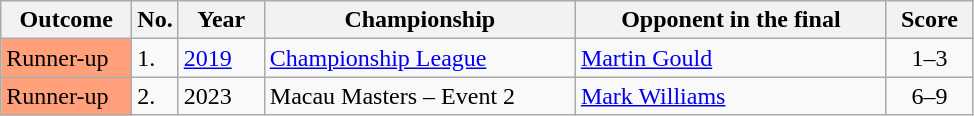<table class="wikitable sortable">
<tr>
<th scope="col" style="width:80px;">Outcome</th>
<th scope="col" style="width:20px;">No.</th>
<th scope="col" style="width:50px;">Year</th>
<th scope="col" style="width:200px;">Championship</th>
<th scope="col" style="width:200px;">Opponent in the final</th>
<th scope="col" style="text-align:center; width:50px;">Score</th>
</tr>
<tr>
<td style="background:#ffa07a;">Runner-up</td>
<td>1.</td>
<td><a href='#'>2019</a></td>
<td><a href='#'>Championship League</a></td>
<td> <a href='#'>Martin Gould</a></td>
<td align="center">1–3</td>
</tr>
<tr>
<td style="background:#ffa07a;">Runner-up</td>
<td>2.</td>
<td>2023</td>
<td>Macau Masters – Event 2</td>
<td> <a href='#'>Mark Williams</a></td>
<td align="center">6–9</td>
</tr>
</table>
